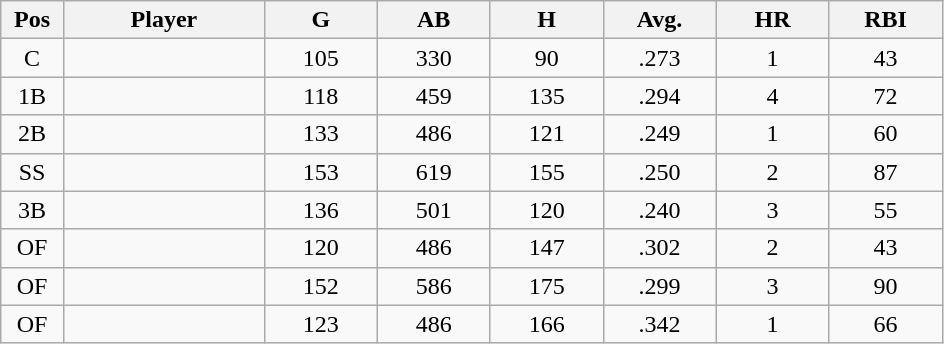<table class="wikitable sortable">
<tr>
<th bgcolor="#DDDDFF" width="5%">Pos</th>
<th bgcolor="#DDDDFF" width="16%">Player</th>
<th bgcolor="#DDDDFF" width="9%">G</th>
<th bgcolor="#DDDDFF" width="9%">AB</th>
<th bgcolor="#DDDDFF" width="9%">H</th>
<th bgcolor="#DDDDFF" width="9%">Avg.</th>
<th bgcolor="#DDDDFF" width="9%">HR</th>
<th bgcolor="#DDDDFF" width="9%">RBI</th>
</tr>
<tr align="center">
<td>C</td>
<td></td>
<td>105</td>
<td>330</td>
<td>90</td>
<td>.273</td>
<td>1</td>
<td>43</td>
</tr>
<tr align="center">
<td>1B</td>
<td></td>
<td>118</td>
<td>459</td>
<td>135</td>
<td>.294</td>
<td>4</td>
<td>72</td>
</tr>
<tr align="center">
<td>2B</td>
<td></td>
<td>133</td>
<td>486</td>
<td>121</td>
<td>.249</td>
<td>1</td>
<td>60</td>
</tr>
<tr align="center">
<td>SS</td>
<td></td>
<td>153</td>
<td>619</td>
<td>155</td>
<td>.250</td>
<td>2</td>
<td>87</td>
</tr>
<tr align="center">
<td>3B</td>
<td></td>
<td>136</td>
<td>501</td>
<td>120</td>
<td>.240</td>
<td>3</td>
<td>55</td>
</tr>
<tr align="center">
<td>OF</td>
<td></td>
<td>120</td>
<td>486</td>
<td>147</td>
<td>.302</td>
<td>2</td>
<td>43</td>
</tr>
<tr align="center">
<td>OF</td>
<td></td>
<td>152</td>
<td>586</td>
<td>175</td>
<td>.299</td>
<td>3</td>
<td>90</td>
</tr>
<tr align="center">
<td>OF</td>
<td></td>
<td>123</td>
<td>486</td>
<td>166</td>
<td>.342</td>
<td>1</td>
<td>66</td>
</tr>
</table>
